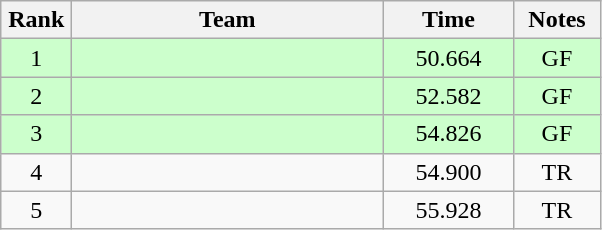<table class=wikitable style="text-align:center">
<tr>
<th width=40>Rank</th>
<th width=200>Team</th>
<th width=80>Time</th>
<th width=50>Notes</th>
</tr>
<tr bgcolor="#ccffcc">
<td>1</td>
<td align=left></td>
<td>50.664</td>
<td>GF</td>
</tr>
<tr bgcolor="#ccffcc">
<td>2</td>
<td align=left></td>
<td>52.582</td>
<td>GF</td>
</tr>
<tr bgcolor="#ccffcc">
<td>3</td>
<td align=left></td>
<td>54.826</td>
<td>GF</td>
</tr>
<tr>
<td>4</td>
<td align=left></td>
<td>54.900</td>
<td>TR</td>
</tr>
<tr>
<td>5</td>
<td align=left></td>
<td>55.928</td>
<td>TR</td>
</tr>
</table>
